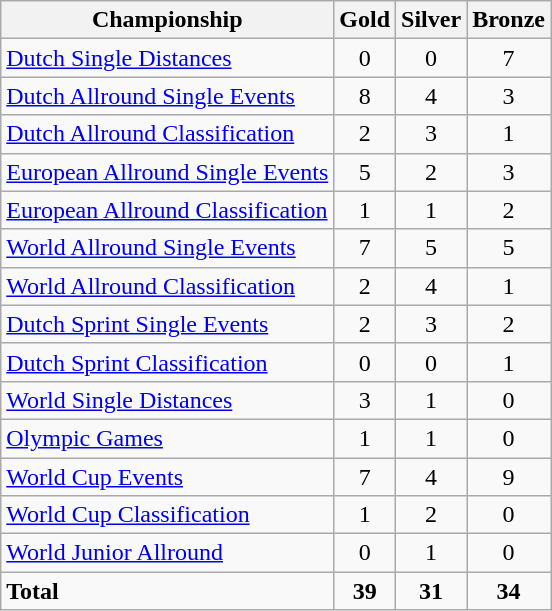<table class="wikitable">
<tr align=left>
<th>Championship</th>
<th>Gold <br> </th>
<th>Silver <br> </th>
<th>Bronze <br> </th>
</tr>
<tr>
<td><a href='#'>Dutch Single Distances</a></td>
<td style="text-align:center">0</td>
<td style="text-align:center">0</td>
<td style="text-align:center">7</td>
</tr>
<tr>
<td><a href='#'>Dutch Allround Single Events</a></td>
<td style="text-align:center">8</td>
<td style="text-align:center">4</td>
<td style="text-align:center">3</td>
</tr>
<tr>
<td><a href='#'>Dutch Allround Classification</a></td>
<td style="text-align:center">2</td>
<td style="text-align:center">3</td>
<td style="text-align:center">1</td>
</tr>
<tr>
<td><a href='#'>European Allround Single Events</a></td>
<td style="text-align:center">5</td>
<td style="text-align:center">2</td>
<td style="text-align:center">3</td>
</tr>
<tr>
<td><a href='#'>European Allround Classification</a></td>
<td style="text-align:center">1</td>
<td style="text-align:center">1</td>
<td style="text-align:center">2</td>
</tr>
<tr>
<td><a href='#'>World Allround Single Events</a></td>
<td style="text-align:center">7</td>
<td style="text-align:center">5</td>
<td style="text-align:center">5</td>
</tr>
<tr>
<td><a href='#'>World Allround Classification</a></td>
<td style="text-align:center">2</td>
<td style="text-align:center">4</td>
<td style="text-align:center">1</td>
</tr>
<tr>
<td><a href='#'>Dutch  Sprint Single Events</a></td>
<td style="text-align:center">2</td>
<td style="text-align:center">3</td>
<td style="text-align:center">2</td>
</tr>
<tr>
<td><a href='#'>Dutch Sprint Classification</a></td>
<td style="text-align:center">0</td>
<td style="text-align:center">0</td>
<td style="text-align:center">1</td>
</tr>
<tr>
<td><a href='#'>World Single Distances</a></td>
<td style="text-align:center">3</td>
<td style="text-align:center">1</td>
<td style="text-align:center">0</td>
</tr>
<tr>
<td><a href='#'>Olympic Games</a></td>
<td style="text-align:center">1</td>
<td style="text-align:center">1</td>
<td style="text-align:center">0</td>
</tr>
<tr>
<td><a href='#'>World Cup Events</a></td>
<td style="text-align:center">7</td>
<td style="text-align:center">4</td>
<td style="text-align:center">9</td>
</tr>
<tr>
<td><a href='#'>World Cup Classification</a></td>
<td style="text-align:center">1</td>
<td style="text-align:center">2</td>
<td style="text-align:center">0</td>
</tr>
<tr>
<td><a href='#'>World Junior Allround</a></td>
<td style="text-align:center">0</td>
<td style="text-align:center">1</td>
<td style="text-align:center">0</td>
</tr>
<tr>
<td><strong>Total</strong></td>
<td style="text-align:center"><strong>39</strong></td>
<td style="text-align:center"><strong>31</strong></td>
<td style="text-align:center"><strong>34</strong></td>
</tr>
</table>
